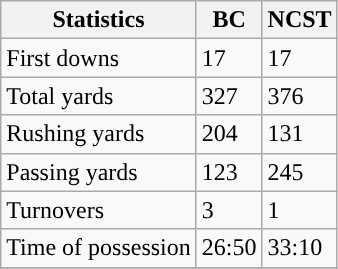<table class="wikitable">
<tr>
<th>Statistics</th>
<th>BC</th>
<th>NCST</th>
</tr>
<tr>
<td>First downs</td>
<td>17</td>
<td>17</td>
</tr>
<tr>
<td>Total yards</td>
<td>327</td>
<td>376</td>
</tr>
<tr>
<td>Rushing yards</td>
<td>204</td>
<td>131</td>
</tr>
<tr>
<td>Passing yards</td>
<td>123</td>
<td>245</td>
</tr>
<tr>
<td>Turnovers</td>
<td>3</td>
<td>1</td>
</tr>
<tr>
<td>Time of possession</td>
<td>26:50</td>
<td>33:10</td>
</tr>
<tr>
</tr>
</table>
